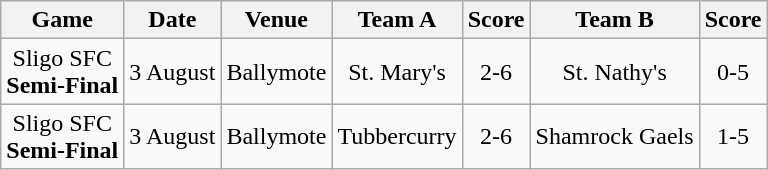<table class="wikitable">
<tr>
<th>Game</th>
<th>Date</th>
<th>Venue</th>
<th>Team A</th>
<th>Score</th>
<th>Team B</th>
<th>Score</th>
</tr>
<tr align="center">
<td>Sligo SFC<br><strong>Semi-Final</strong></td>
<td>3 August</td>
<td>Ballymote</td>
<td>St. Mary's</td>
<td>2-6</td>
<td>St. Nathy's</td>
<td>0-5</td>
</tr>
<tr align="center">
<td>Sligo SFC<br><strong>Semi-Final</strong></td>
<td>3 August</td>
<td>Ballymote</td>
<td>Tubbercurry</td>
<td>2-6</td>
<td>Shamrock Gaels</td>
<td>1-5</td>
</tr>
</table>
